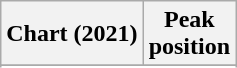<table class="wikitable sortable plainrowheaders">
<tr>
<th>Chart (2021)</th>
<th>Peak<br>position</th>
</tr>
<tr>
</tr>
<tr>
</tr>
</table>
